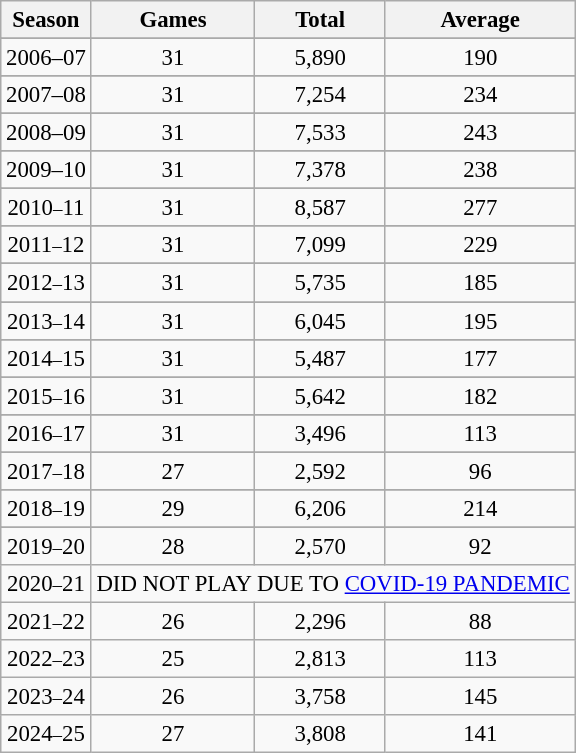<table class="wikitable" border="1" style="text-align:center; font-size:95%">
<tr>
<th rowspan="1">Season</th>
<th rowspan="1">Games</th>
<th rowspan="1">Total</th>
<th rowspan="1">Average</th>
</tr>
<tr>
</tr>
<tr>
</tr>
<tr>
</tr>
<tr>
<td>2006–07</td>
<td>31</td>
<td>5,890</td>
<td>190</td>
</tr>
<tr>
</tr>
<tr style="text-align:center">
<td>2007–08</td>
<td>31</td>
<td>7,254</td>
<td>234</td>
</tr>
<tr>
</tr>
<tr style="text-align:center">
<td>2008–09</td>
<td>31</td>
<td>7,533</td>
<td>243</td>
</tr>
<tr>
</tr>
<tr style="text-align:center">
<td>2009–10</td>
<td>31</td>
<td>7,378</td>
<td>238</td>
</tr>
<tr>
</tr>
<tr style="text-align:center">
<td>2010<small>–</small>11</td>
<td>31</td>
<td>8,587</td>
<td>277</td>
</tr>
<tr>
</tr>
<tr style="text-align:center">
<td>2011<small>–</small>12</td>
<td>31</td>
<td>7,099</td>
<td>229</td>
</tr>
<tr>
</tr>
<tr style="text-align:center">
<td>2012<small>–</small>13</td>
<td>31</td>
<td>5,735</td>
<td>185</td>
</tr>
<tr>
</tr>
<tr style="text-align:center">
<td>2013<small>–</small>14</td>
<td>31</td>
<td>6,045</td>
<td>195</td>
</tr>
<tr>
</tr>
<tr style="text-align:center">
<td>2014<small>–</small>15</td>
<td>31</td>
<td>5,487</td>
<td>177</td>
</tr>
<tr>
</tr>
<tr style="text-align:center">
<td>2015<small>–</small>16</td>
<td>31</td>
<td>5,642</td>
<td>182</td>
</tr>
<tr>
</tr>
<tr style="text-align:center">
<td>2016<small>–</small>17</td>
<td>31</td>
<td>3,496</td>
<td>113</td>
</tr>
<tr>
</tr>
<tr style="text-align:center">
<td>2017<small>–</small>18</td>
<td>27</td>
<td>2,592</td>
<td>96</td>
</tr>
<tr>
</tr>
<tr style="”text-align:center”">
<td>2018<small>–</small>19</td>
<td>29</td>
<td>6,206</td>
<td>214</td>
</tr>
<tr>
</tr>
<tr style="“text-align:center”">
<td>2019<small>–</small>20</td>
<td>28</td>
<td>2,570</td>
<td>92</td>
</tr>
<tr>
<td>2020<small>–</small>21</td>
<td colspan="3">DID NOT PLAY DUE TO <a href='#'>COVID-19 PANDEMIC</a></td>
</tr>
<tr>
<td>2021<small>–</small>22</td>
<td>26</td>
<td>2,296</td>
<td>88</td>
</tr>
<tr>
<td>2022<small>–</small>23</td>
<td>25</td>
<td>2,813</td>
<td>113</td>
</tr>
<tr>
<td>2023<small>–</small>24</td>
<td>26</td>
<td>3,758</td>
<td>145</td>
</tr>
<tr>
<td>2024<small>–</small>25</td>
<td>27</td>
<td>3,808</td>
<td>141</td>
</tr>
</table>
